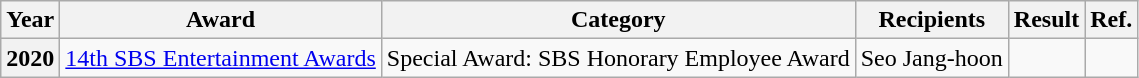<table class=wikitable style=text-align:center>
<tr>
<th>Year</th>
<th>Award</th>
<th>Category</th>
<th>Recipients</th>
<th>Result</th>
<th>Ref.</th>
</tr>
<tr>
<th>2020</th>
<td><a href='#'>14th SBS Entertainment Awards</a></td>
<td>Special Award: SBS Honorary Employee Award</td>
<td>Seo Jang-hoon</td>
<td></td>
<td></td>
</tr>
</table>
